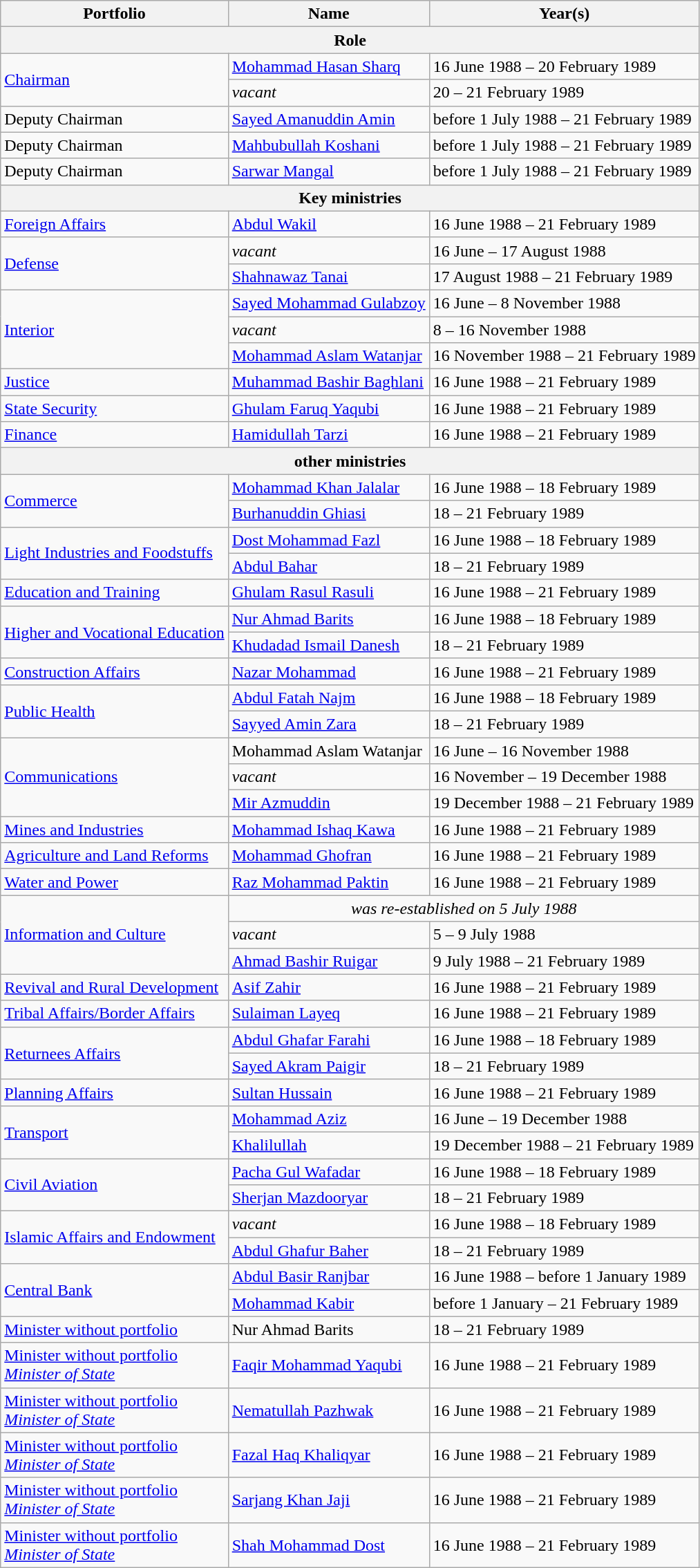<table class="wikitable sortable">
<tr>
<th>Portfolio</th>
<th>Name</th>
<th>Year(s)</th>
</tr>
<tr>
<th colspan="6"><strong>Role</strong></th>
</tr>
<tr>
<td rowspan="2"><a href='#'>Chairman</a></td>
<td><a href='#'>Mohammad Hasan Sharq</a></td>
<td>16 June 1988 – 20 February 1989</td>
</tr>
<tr>
<td><em>vacant</em></td>
<td>20 – 21 February 1989</td>
</tr>
<tr>
<td>Deputy Chairman</td>
<td><a href='#'>Sayed Amanuddin Amin</a></td>
<td>before 1 July 1988 – 21 February 1989</td>
</tr>
<tr>
<td>Deputy Chairman</td>
<td><a href='#'>Mahbubullah Koshani</a></td>
<td>before 1 July 1988 – 21 February 1989</td>
</tr>
<tr>
<td>Deputy Chairman</td>
<td><a href='#'>Sarwar Mangal</a></td>
<td>before 1 July 1988 – 21 February 1989</td>
</tr>
<tr>
<th colspan="6"><strong>Key ministries</strong></th>
</tr>
<tr>
<td><a href='#'>Foreign Affairs</a></td>
<td><a href='#'>Abdul Wakil</a></td>
<td>16 June 1988 – 21 February 1989</td>
</tr>
<tr>
<td rowspan="2"><a href='#'>Defense</a></td>
<td><em>vacant</em></td>
<td>16 June – 17 August 1988</td>
</tr>
<tr>
<td><a href='#'>Shahnawaz Tanai</a></td>
<td>17 August 1988 – 21 February 1989</td>
</tr>
<tr>
<td rowspan="3"><a href='#'>Interior</a></td>
<td><a href='#'>Sayed Mohammad Gulabzoy</a></td>
<td>16 June – 8 November 1988</td>
</tr>
<tr>
<td><em>vacant</em></td>
<td>8 – 16 November 1988</td>
</tr>
<tr>
<td><a href='#'>Mohammad Aslam Watanjar</a></td>
<td>16 November 1988 – 21 February 1989</td>
</tr>
<tr>
<td><a href='#'>Justice</a></td>
<td><a href='#'>Muhammad Bashir Baghlani</a></td>
<td>16 June 1988 – 21 February 1989</td>
</tr>
<tr>
<td><a href='#'>State Security</a></td>
<td><a href='#'>Ghulam Faruq Yaqubi</a></td>
<td>16 June 1988 – 21 February 1989</td>
</tr>
<tr>
<td><a href='#'>Finance</a></td>
<td><a href='#'>Hamidullah Tarzi</a></td>
<td>16 June 1988 – 21 February 1989</td>
</tr>
<tr>
<th colspan="6"><strong>other ministries</strong></th>
</tr>
<tr>
<td rowspan="2"><a href='#'>Commerce</a></td>
<td><a href='#'>Mohammad Khan Jalalar</a></td>
<td>16 June 1988 – 18 February 1989</td>
</tr>
<tr>
<td><a href='#'>Burhanuddin Ghiasi</a></td>
<td>18 – 21 February 1989</td>
</tr>
<tr>
<td rowspan="2"><a href='#'>Light Industries and Foodstuffs</a></td>
<td><a href='#'>Dost Mohammad Fazl</a></td>
<td>16 June 1988 – 18 February 1989</td>
</tr>
<tr>
<td><a href='#'>Abdul Bahar</a></td>
<td>18 – 21 February 1989</td>
</tr>
<tr>
<td><a href='#'>Education and Training</a></td>
<td><a href='#'>Ghulam Rasul Rasuli</a></td>
<td>16 June 1988 – 21 February 1989</td>
</tr>
<tr>
<td rowspan="2"><a href='#'>Higher and Vocational Education</a></td>
<td><a href='#'>Nur Ahmad Barits</a></td>
<td>16 June 1988 – 18 February 1989</td>
</tr>
<tr>
<td><a href='#'>Khudadad Ismail Danesh</a></td>
<td>18 – 21 February 1989</td>
</tr>
<tr>
<td><a href='#'>Construction Affairs</a></td>
<td><a href='#'>Nazar Mohammad</a></td>
<td>16 June 1988 – 21 February 1989</td>
</tr>
<tr>
<td rowspan="2"><a href='#'>Public Health</a></td>
<td><a href='#'>Abdul Fatah Najm</a></td>
<td>16 June 1988 – 18 February 1989</td>
</tr>
<tr>
<td><a href='#'>Sayyed Amin Zara</a></td>
<td>18 – 21 February 1989</td>
</tr>
<tr>
<td rowspan="3"><a href='#'>Communications</a></td>
<td>Mohammad Aslam Watanjar</td>
<td>16 June – 16 November 1988</td>
</tr>
<tr>
<td><em>vacant</em></td>
<td>16 November – 19 December 1988</td>
</tr>
<tr>
<td><a href='#'>Mir Azmuddin</a></td>
<td>19 December 1988 – 21 February 1989</td>
</tr>
<tr>
<td><a href='#'>Mines and Industries</a></td>
<td><a href='#'>Mohammad Ishaq Kawa</a></td>
<td>16 June 1988 – 21 February 1989</td>
</tr>
<tr>
<td><a href='#'>Agriculture and Land Reforms</a></td>
<td><a href='#'>Mohammad Ghofran</a></td>
<td>16 June 1988 – 21 February 1989</td>
</tr>
<tr>
<td><a href='#'>Water and Power</a></td>
<td><a href='#'>Raz Mohammad Paktin</a></td>
<td>16 June 1988 – 21 February 1989</td>
</tr>
<tr>
<td rowspan="3"><a href='#'>Information and Culture</a></td>
<td colspan="2" style="text-align:center;"><em>was re-established on 5 July 1988</em></td>
</tr>
<tr>
<td><em>vacant</em></td>
<td>5 – 9 July 1988</td>
</tr>
<tr>
<td><a href='#'>Ahmad Bashir Ruigar</a></td>
<td>9 July 1988 – 21 February 1989</td>
</tr>
<tr>
<td><a href='#'>Revival and Rural Development</a></td>
<td><a href='#'>Asif Zahir</a></td>
<td>16 June 1988 – 21 February 1989</td>
</tr>
<tr>
<td><a href='#'>Tribal Affairs/Border Affairs</a></td>
<td><a href='#'>Sulaiman Layeq</a></td>
<td>16 June 1988 – 21 February 1989</td>
</tr>
<tr>
<td rowspan="2"><a href='#'>Returnees Affairs</a></td>
<td><a href='#'>Abdul Ghafar Farahi</a></td>
<td>16 June 1988 – 18 February 1989</td>
</tr>
<tr>
<td><a href='#'>Sayed Akram Paigir</a></td>
<td>18 – 21 February 1989</td>
</tr>
<tr>
<td><a href='#'>Planning Affairs</a></td>
<td><a href='#'>Sultan Hussain</a></td>
<td>16 June 1988 – 21 February 1989</td>
</tr>
<tr>
<td rowspan="2"><a href='#'>Transport</a></td>
<td><a href='#'>Mohammad Aziz</a></td>
<td>16 June – 19 December 1988</td>
</tr>
<tr>
<td><a href='#'>Khalilullah</a></td>
<td>19 December 1988 – 21 February 1989</td>
</tr>
<tr>
<td rowspan="2"><a href='#'>Civil Aviation</a></td>
<td><a href='#'>Pacha Gul Wafadar</a></td>
<td>16 June 1988 – 18 February 1989</td>
</tr>
<tr>
<td><a href='#'>Sherjan Mazdooryar</a></td>
<td>18 – 21 February 1989</td>
</tr>
<tr>
<td rowspan="2"><a href='#'>Islamic Affairs and Endowment</a></td>
<td><em>vacant</em></td>
<td>16 June 1988 – 18 February 1989</td>
</tr>
<tr>
<td><a href='#'>Abdul Ghafur Baher</a></td>
<td>18 – 21 February 1989</td>
</tr>
<tr>
<td rowspan="2"><a href='#'>Central Bank</a></td>
<td><a href='#'>Abdul Basir Ranjbar</a></td>
<td>16 June 1988 – before 1 January 1989</td>
</tr>
<tr>
<td><a href='#'>Mohammad Kabir</a></td>
<td>before 1 January – 21 February 1989</td>
</tr>
<tr>
<td><a href='#'>Minister without portfolio</a></td>
<td>Nur Ahmad Barits</td>
<td>18 – 21 February 1989</td>
</tr>
<tr>
<td><a href='#'>Minister without portfolio</a><br><em><a href='#'>Minister of State</a></em></td>
<td><a href='#'>Faqir Mohammad Yaqubi</a></td>
<td>16 June 1988 – 21 February 1989</td>
</tr>
<tr>
<td><a href='#'>Minister without portfolio</a><br><em><a href='#'>Minister of State</a></em></td>
<td><a href='#'>Nematullah Pazhwak</a></td>
<td>16 June 1988 – 21 February 1989</td>
</tr>
<tr>
<td><a href='#'>Minister without portfolio</a><br><em><a href='#'>Minister of State</a></em></td>
<td><a href='#'>Fazal Haq Khaliqyar</a></td>
<td>16 June 1988 – 21 February 1989</td>
</tr>
<tr>
<td><a href='#'>Minister without portfolio</a><br><em><a href='#'>Minister of State</a></em></td>
<td><a href='#'>Sarjang Khan Jaji</a></td>
<td>16 June 1988 – 21 February 1989</td>
</tr>
<tr>
<td><a href='#'>Minister without portfolio</a><br><em><a href='#'>Minister of State</a></em></td>
<td><a href='#'>Shah Mohammad Dost</a></td>
<td>16 June 1988 – 21 February 1989</td>
</tr>
</table>
